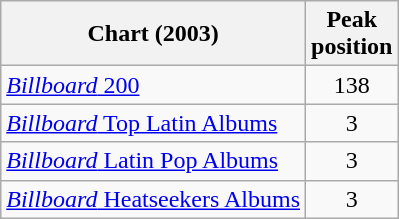<table class="wikitable">
<tr>
<th>Chart (2003)</th>
<th>Peak<br>position</th>
</tr>
<tr>
<td><a href='#'><em>Billboard</em> 200</a></td>
<td align="center">138</td>
</tr>
<tr>
<td><a href='#'><em>Billboard</em> Top Latin Albums</a></td>
<td align="center">3</td>
</tr>
<tr>
<td><a href='#'><em>Billboard</em> Latin Pop Albums</a></td>
<td align="center">3</td>
</tr>
<tr>
<td><a href='#'><em>Billboard</em> Heatseekers Albums</a></td>
<td align="center">3</td>
</tr>
</table>
